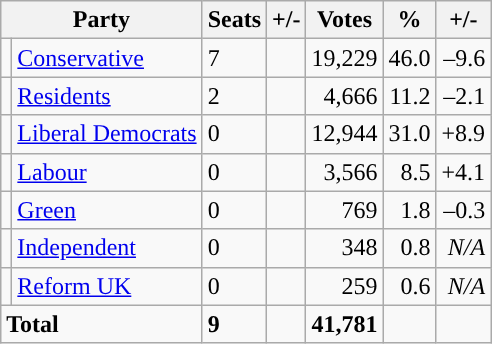<table class="wikitable sortable">
<tr>
<th colspan="2">Party</th>
<th>Seats</th>
<th>+/-</th>
<th>Votes</th>
<th>%</th>
<th>+/-</th>
</tr>
<tr>
<td style="background-color: "></td>
<td><a href='#'>Conservative</a></td>
<td>7</td>
<td></td>
<td style="text-align:right;">19,229</td>
<td style="text-align:right;">46.0</td>
<td style="text-align:right;">–9.6</td>
</tr>
<tr>
<td style="background-color: "></td>
<td><a href='#'>Residents</a></td>
<td>2</td>
<td></td>
<td style="text-align:right;">4,666</td>
<td style="text-align:right;">11.2</td>
<td style="text-align:right;">–2.1</td>
</tr>
<tr>
<td style="background-color: "></td>
<td><a href='#'>Liberal Democrats</a></td>
<td>0</td>
<td></td>
<td style="text-align:right;">12,944</td>
<td style="text-align:right;">31.0</td>
<td style="text-align:right;">+8.9</td>
</tr>
<tr>
<td style="background-color: "></td>
<td><a href='#'>Labour</a></td>
<td>0</td>
<td></td>
<td style="text-align:right;">3,566</td>
<td style="text-align:right;">8.5</td>
<td style="text-align:right;">+4.1</td>
</tr>
<tr>
<td style="background-color: "></td>
<td><a href='#'>Green</a></td>
<td>0</td>
<td></td>
<td style="text-align:right;">769</td>
<td style="text-align:right;">1.8</td>
<td style="text-align:right;">–0.3</td>
</tr>
<tr>
<td style="background-color: "></td>
<td><a href='#'>Independent</a></td>
<td>0</td>
<td></td>
<td style="text-align:right;">348</td>
<td style="text-align:right;">0.8</td>
<td style="text-align:right;"><em>N/A</em></td>
</tr>
<tr>
<td style="background-color: "></td>
<td><a href='#'>Reform UK</a></td>
<td>0</td>
<td></td>
<td style="text-align:right;">259</td>
<td style="text-align:right;">0.6</td>
<td style="text-align:right;"><em>N/A</em></td>
</tr>
<tr>
<td colspan="2"><strong>Total</strong></td>
<td><strong>9</strong></td>
<td></td>
<td style="text-align:right;"><strong>41,781</strong></td>
<td style="text-align:right;"></td>
<td style="text-align:right;"></td>
</tr>
</table>
